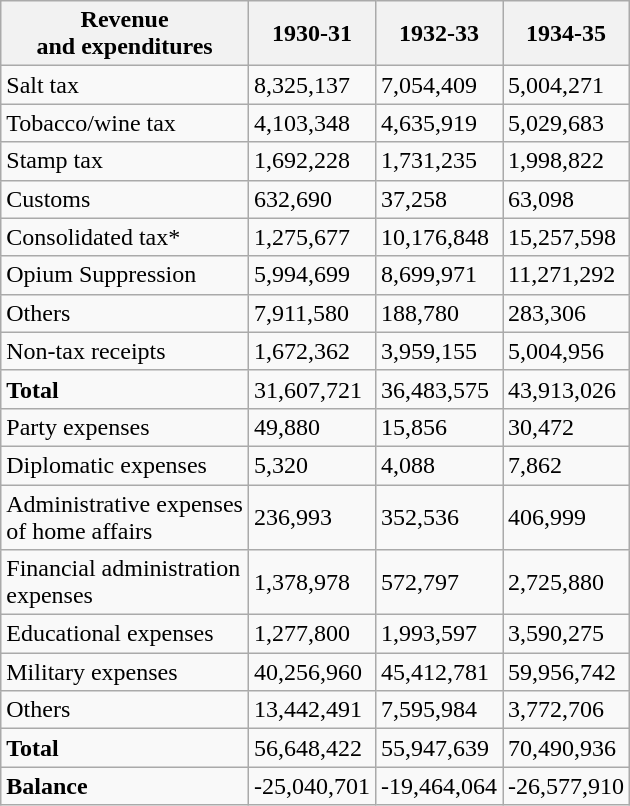<table class="wikitable">
<tr>
<th>Revenue<br>and expenditures</th>
<th>1930-31</th>
<th>1932-33</th>
<th>1934-35</th>
</tr>
<tr>
<td>Salt tax</td>
<td>8,325,137</td>
<td>7,054,409</td>
<td>5,004,271</td>
</tr>
<tr>
<td>Tobacco/wine tax</td>
<td>4,103,348</td>
<td>4,635,919</td>
<td>5,029,683</td>
</tr>
<tr>
<td>Stamp tax</td>
<td>1,692,228</td>
<td>1,731,235</td>
<td>1,998,822</td>
</tr>
<tr>
<td>Customs</td>
<td>632,690</td>
<td>37,258</td>
<td>63,098</td>
</tr>
<tr>
<td>Consolidated tax*</td>
<td>1,275,677</td>
<td>10,176,848</td>
<td>15,257,598</td>
</tr>
<tr>
<td>Opium Suppression</td>
<td>5,994,699</td>
<td>8,699,971</td>
<td>11,271,292</td>
</tr>
<tr>
<td>Others</td>
<td>7,911,580</td>
<td>188,780</td>
<td>283,306</td>
</tr>
<tr>
<td>Non-tax receipts</td>
<td>1,672,362</td>
<td>3,959,155</td>
<td>5,004,956</td>
</tr>
<tr>
<td><strong>Total</strong></td>
<td>31,607,721</td>
<td>36,483,575</td>
<td>43,913,026</td>
</tr>
<tr>
<td>Party expenses</td>
<td>49,880</td>
<td>15,856</td>
<td>30,472</td>
</tr>
<tr>
<td>Diplomatic expenses</td>
<td>5,320</td>
<td>4,088</td>
<td>7,862</td>
</tr>
<tr>
<td>Administrative expenses<br>of home affairs</td>
<td>236,993</td>
<td>352,536</td>
<td>406,999</td>
</tr>
<tr>
<td>Financial administration<br>expenses</td>
<td>1,378,978</td>
<td>572,797</td>
<td>2,725,880</td>
</tr>
<tr>
<td>Educational expenses</td>
<td>1,277,800</td>
<td>1,993,597</td>
<td>3,590,275</td>
</tr>
<tr>
<td>Military expenses</td>
<td>40,256,960</td>
<td>45,412,781</td>
<td>59,956,742</td>
</tr>
<tr>
<td>Others</td>
<td>13,442,491</td>
<td>7,595,984</td>
<td>3,772,706</td>
</tr>
<tr>
<td><strong>Total</strong></td>
<td>56,648,422</td>
<td>55,947,639</td>
<td>70,490,936</td>
</tr>
<tr>
<td><strong>Balance</strong></td>
<td>-25,040,701</td>
<td>-19,464,064</td>
<td>-26,577,910</td>
</tr>
</table>
